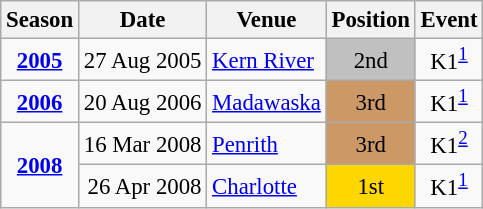<table class="wikitable" style="text-align:center; font-size:95%;">
<tr>
<th>Season</th>
<th>Date</th>
<th>Venue</th>
<th>Position</th>
<th>Event</th>
</tr>
<tr>
<td><strong><a href='#'>2005</a></strong></td>
<td align=right>27 Aug 2005</td>
<td align=left><a href='#'>Kern River</a></td>
<td bgcolor=silver>2nd</td>
<td>K1<sup><a href='#'>1</a></sup></td>
</tr>
<tr>
<td><strong><a href='#'>2006</a></strong></td>
<td align=right>20 Aug 2006</td>
<td align=left><a href='#'>Madawaska</a></td>
<td bgcolor=cc9966>3rd</td>
<td>K1<sup><a href='#'>1</a></sup></td>
</tr>
<tr>
<td rowspan=2><strong><a href='#'>2008</a></strong></td>
<td align=right>16 Mar 2008</td>
<td align=left><a href='#'>Penrith</a></td>
<td bgcolor=cc9966>3rd</td>
<td>K1<sup><a href='#'>2</a></sup></td>
</tr>
<tr>
<td align=right>26 Apr 2008</td>
<td align=left><a href='#'>Charlotte</a></td>
<td bgcolor=gold>1st</td>
<td>K1<sup><a href='#'>1</a></sup></td>
</tr>
</table>
